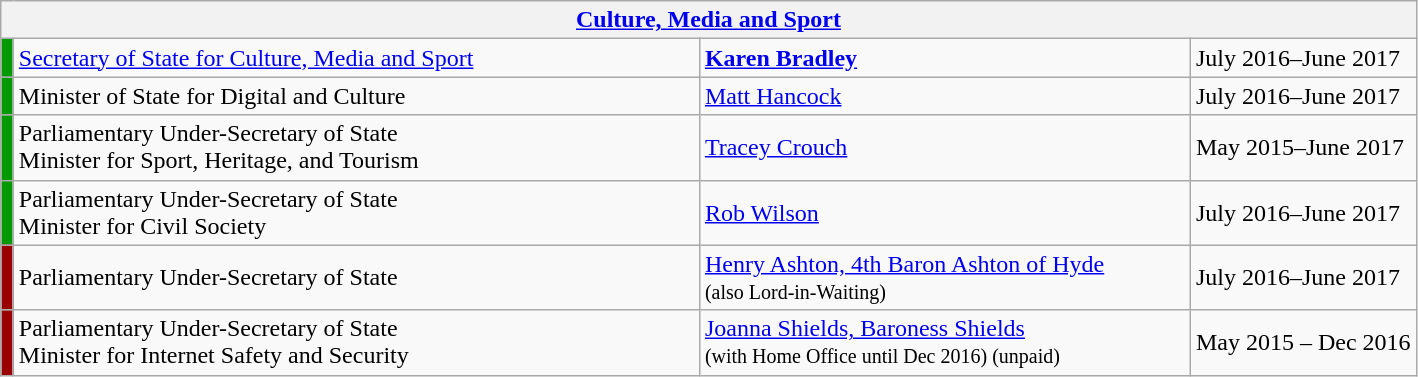<table class="wikitable">
<tr>
<th colspan="4"><a href='#'>Culture, Media and Sport</a></th>
</tr>
<tr>
<td style="width:1px; background:#090;"></td>
<td style="width: 450px;"><a href='#'>Secretary of State for Culture, Media and Sport</a></td>
<td style="width: 320px;"><strong><a href='#'>Karen Bradley</a></strong></td>
<td>July 2016–June 2017</td>
</tr>
<tr>
<td style="width:1px; background:#090;"></td>
<td>Minister of State for Digital and Culture</td>
<td><a href='#'>Matt Hancock</a></td>
<td>July 2016–June 2017</td>
</tr>
<tr>
<td style="width:1px; background:#090;"></td>
<td>Parliamentary Under-Secretary of State <br> Minister for Sport, Heritage, and Tourism</td>
<td><a href='#'>Tracey Crouch</a></td>
<td>May 2015–June 2017</td>
</tr>
<tr>
<td style="width:1px; background:#090;"></td>
<td>Parliamentary Under-Secretary of State <br> Minister for Civil Society</td>
<td><a href='#'>Rob Wilson</a></td>
<td>July 2016–June 2017</td>
</tr>
<tr>
<td style="width:1px; background:#900;"></td>
<td>Parliamentary Under-Secretary of State</td>
<td><a href='#'>Henry Ashton, 4th Baron Ashton of Hyde</a><br><small>(also Lord-in-Waiting)</small></td>
<td>July 2016–June 2017</td>
</tr>
<tr>
<td style="width:1px; background:#900;"></td>
<td>Parliamentary Under-Secretary of State <br> Minister for Internet Safety and Security</td>
<td><a href='#'>Joanna Shields, Baroness Shields</a><br><small>(with Home Office until Dec 2016)</small><small> (unpaid)</small></td>
<td>May 2015 – Dec 2016</td>
</tr>
</table>
